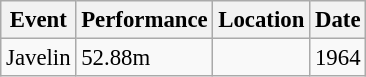<table class="wikitable" style="border-collapse: collapse; font-size: 95%;">
<tr>
<th scope="col">Event</th>
<th scope="col">Performance</th>
<th scope="col">Location</th>
<th scope="col">Date</th>
</tr>
<tr>
<td>Javelin</td>
<td>52.88m</td>
<td></td>
<td>1964</td>
</tr>
</table>
